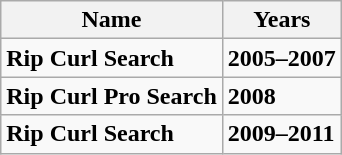<table class="wikitable">
<tr>
<th>Name</th>
<th>Years</th>
</tr>
<tr>
<td><strong>Rip Curl Search</strong></td>
<td><strong> 2005–2007</strong></td>
</tr>
<tr>
<td><strong>Rip Curl Pro Search</strong></td>
<td><strong> 2008</strong></td>
</tr>
<tr>
<td><strong>Rip Curl Search</strong></td>
<td><strong> 2009–2011</strong></td>
</tr>
</table>
